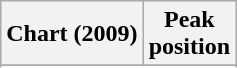<table class="wikitable plainrowheaders sortable" style="text-align:center">
<tr>
<th scope="col">Chart (2009)</th>
<th scope="col">Peak<br>position</th>
</tr>
<tr>
</tr>
<tr>
</tr>
<tr>
</tr>
</table>
